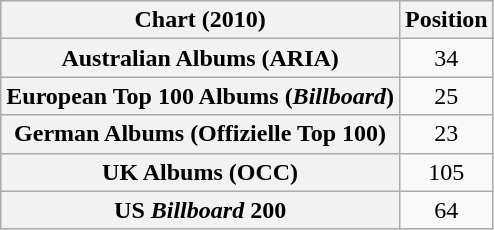<table class="wikitable sortable plainrowheaders" style="text-align:center;">
<tr>
<th scope="col">Chart (2010)</th>
<th scope="col">Position</th>
</tr>
<tr>
<th scope="row">Australian Albums (ARIA)</th>
<td>34</td>
</tr>
<tr>
<th scope="row">European Top 100 Albums (<em>Billboard</em>)</th>
<td>25</td>
</tr>
<tr>
<th scope="row">German Albums (Offizielle Top 100)</th>
<td>23</td>
</tr>
<tr>
<th scope="row">UK Albums (OCC)</th>
<td>105</td>
</tr>
<tr>
<th scope="row">US <em>Billboard</em> 200</th>
<td>64</td>
</tr>
</table>
